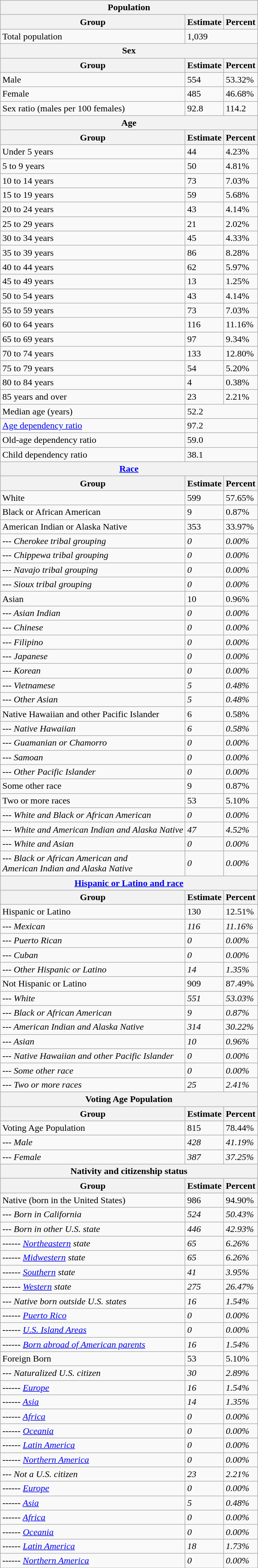<table class="wikitable">
<tr>
<th colspan="3">Population</th>
</tr>
<tr>
<th>Group</th>
<th>Estimate</th>
<th>Percent</th>
</tr>
<tr>
<td>Total population</td>
<td colspan="2">1,039</td>
</tr>
<tr>
<th colspan="3">Sex</th>
</tr>
<tr>
<th>Group</th>
<th>Estimate</th>
<th>Percent</th>
</tr>
<tr>
<td>Male</td>
<td>554</td>
<td>53.32%</td>
</tr>
<tr>
<td>Female</td>
<td>485</td>
<td>46.68%</td>
</tr>
<tr>
<td>Sex ratio (males per 100 females)</td>
<td>92.8</td>
<td>114.2</td>
</tr>
<tr>
<th colspan="3">Age</th>
</tr>
<tr>
<th>Group</th>
<th>Estimate</th>
<th>Percent</th>
</tr>
<tr>
<td>Under 5 years</td>
<td>44</td>
<td>4.23%</td>
</tr>
<tr>
<td>5 to 9 years</td>
<td>50</td>
<td>4.81%</td>
</tr>
<tr>
<td>10 to 14 years</td>
<td>73</td>
<td>7.03%</td>
</tr>
<tr>
<td>15 to 19 years</td>
<td>59</td>
<td>5.68%</td>
</tr>
<tr>
<td>20 to 24 years</td>
<td>43</td>
<td>4.14%</td>
</tr>
<tr>
<td>25 to 29 years</td>
<td>21</td>
<td>2.02%</td>
</tr>
<tr>
<td>30 to 34 years</td>
<td>45</td>
<td>4.33%</td>
</tr>
<tr>
<td>35 to 39 years</td>
<td>86</td>
<td>8.28%</td>
</tr>
<tr>
<td>40 to 44 years</td>
<td>62</td>
<td>5.97%</td>
</tr>
<tr>
<td>45 to 49 years</td>
<td>13</td>
<td>1.25%</td>
</tr>
<tr>
<td>50 to 54 years</td>
<td>43</td>
<td>4.14%</td>
</tr>
<tr>
<td>55 to 59 years</td>
<td>73</td>
<td>7.03%</td>
</tr>
<tr>
<td>60 to 64 years</td>
<td>116</td>
<td>11.16%</td>
</tr>
<tr>
<td>65 to 69 years</td>
<td>97</td>
<td>9.34%</td>
</tr>
<tr>
<td>70 to 74 years</td>
<td>133</td>
<td>12.80%</td>
</tr>
<tr>
<td>75 to 79 years</td>
<td>54</td>
<td>5.20%</td>
</tr>
<tr>
<td>80 to 84 years</td>
<td>4</td>
<td>0.38%</td>
</tr>
<tr>
<td>85 years and over</td>
<td>23</td>
<td>2.21%</td>
</tr>
<tr>
<td>Median age (years)</td>
<td colspan="2">52.2</td>
</tr>
<tr>
<td><a href='#'>Age dependency ratio</a></td>
<td colspan="2">97.2</td>
</tr>
<tr>
<td>Old-age dependency ratio</td>
<td colspan="2">59.0</td>
</tr>
<tr>
<td>Child dependency ratio</td>
<td colspan="2">38.1</td>
</tr>
<tr>
<th colspan="3"><a href='#'>Race</a></th>
</tr>
<tr>
<th>Group</th>
<th>Estimate</th>
<th>Percent</th>
</tr>
<tr>
<td>White</td>
<td>599</td>
<td>57.65%</td>
</tr>
<tr>
<td>Black or African American</td>
<td>9</td>
<td>0.87%</td>
</tr>
<tr>
<td>American Indian or Alaska Native</td>
<td>353</td>
<td>33.97%</td>
</tr>
<tr>
<td><em>--- Cherokee tribal grouping</em></td>
<td><em>0</em></td>
<td><em>0.00%</em></td>
</tr>
<tr>
<td><em>--- Chippewa tribal grouping</em></td>
<td><em>0</em></td>
<td><em>0.00%</em></td>
</tr>
<tr>
<td><em>--- Navajo tribal grouping</em></td>
<td><em>0</em></td>
<td><em>0.00%</em></td>
</tr>
<tr>
<td><em>--- Sioux tribal grouping</em></td>
<td><em>0</em></td>
<td><em>0.00%</em></td>
</tr>
<tr>
<td>Asian</td>
<td>10</td>
<td>0.96%</td>
</tr>
<tr>
<td><em>--- Asian Indian</em></td>
<td><em>0</em></td>
<td><em>0.00%</em></td>
</tr>
<tr>
<td><em>--- Chinese</em></td>
<td><em>0</em></td>
<td><em>0.00%</em></td>
</tr>
<tr>
<td><em>--- Filipino</em></td>
<td><em>0</em></td>
<td><em>0.00%</em></td>
</tr>
<tr>
<td><em>--- Japanese</em></td>
<td><em>0</em></td>
<td><em>0.00%</em></td>
</tr>
<tr>
<td><em>--- Korean</em></td>
<td><em>0</em></td>
<td><em>0.00%</em></td>
</tr>
<tr>
<td><em>--- Vietnamese</em></td>
<td><em>5</em></td>
<td><em>0.48%</em></td>
</tr>
<tr>
<td><em>--- Other Asian</em></td>
<td><em>5</em></td>
<td><em>0.48%</em></td>
</tr>
<tr>
<td>Native Hawaiian and other Pacific Islander</td>
<td>6</td>
<td>0.58%</td>
</tr>
<tr>
<td><em>--- Native Hawaiian</em></td>
<td><em>6</em></td>
<td><em>0.58%</em></td>
</tr>
<tr>
<td><em>--- Guamanian or Chamorro</em></td>
<td><em>0</em></td>
<td><em>0.00%</em></td>
</tr>
<tr>
<td><em>--- Samoan</em></td>
<td><em>0</em></td>
<td><em>0.00%</em></td>
</tr>
<tr>
<td><em>--- Other Pacific Islander</em></td>
<td><em>0</em></td>
<td><em>0.00%</em></td>
</tr>
<tr>
<td>Some other race</td>
<td>9</td>
<td>0.87%</td>
</tr>
<tr>
<td>Two or more races</td>
<td>53</td>
<td>5.10%</td>
</tr>
<tr>
<td><em>--- White and Black or African American</em></td>
<td><em>0</em></td>
<td><em>0.00%</em></td>
</tr>
<tr>
<td><em>--- White and American Indian and Alaska Native</em></td>
<td><em>47</em></td>
<td><em>4.52%</em></td>
</tr>
<tr>
<td><em>--- White and Asian</em></td>
<td><em>0</em></td>
<td><em>0.00%</em></td>
</tr>
<tr>
<td><em>--- Black or African American and</em><br><em>American Indian and Alaska Native</em></td>
<td><em>0</em></td>
<td><em>0.00%</em></td>
</tr>
<tr>
<th colspan="3"><a href='#'>Hispanic or Latino and race</a></th>
</tr>
<tr>
<th>Group</th>
<th>Estimate</th>
<th>Percent</th>
</tr>
<tr>
<td>Hispanic or Latino</td>
<td>130</td>
<td>12.51%</td>
</tr>
<tr>
<td><em>--- Mexican</em></td>
<td><em>116</em></td>
<td><em>11.16%</em></td>
</tr>
<tr>
<td><em>--- Puerto Rican</em></td>
<td><em>0</em></td>
<td><em>0.00%</em></td>
</tr>
<tr>
<td><em>--- Cuban</em></td>
<td><em>0</em></td>
<td><em>0.00%</em></td>
</tr>
<tr>
<td><em>--- Other Hispanic or Latino</em></td>
<td><em>14</em></td>
<td><em>1.35%</em></td>
</tr>
<tr>
<td>Not Hispanic or Latino</td>
<td>909</td>
<td>87.49%</td>
</tr>
<tr>
<td><em>--- White</em></td>
<td><em>551</em></td>
<td><em>53.03%</em></td>
</tr>
<tr>
<td><em>--- Black or African American</em></td>
<td><em>9</em></td>
<td><em>0.87%</em></td>
</tr>
<tr>
<td><em>--- American Indian and Alaska Native</em></td>
<td><em>314</em></td>
<td><em>30.22%</em></td>
</tr>
<tr>
<td><em>--- Asian</em></td>
<td><em>10</em></td>
<td><em>0.96%</em></td>
</tr>
<tr>
<td><em>--- Native Hawaiian and other Pacific Islander</em></td>
<td><em>0</em></td>
<td><em>0.00%</em></td>
</tr>
<tr>
<td><em>--- Some other race</em></td>
<td><em>0</em></td>
<td><em>0.00%</em></td>
</tr>
<tr>
<td><em>--- Two or more races</em></td>
<td><em>25</em></td>
<td><em>2.41%</em></td>
</tr>
<tr>
<th colspan="3">Voting Age Population</th>
</tr>
<tr>
<th>Group</th>
<th>Estimate</th>
<th>Percent</th>
</tr>
<tr>
<td>Voting Age Population</td>
<td>815</td>
<td>78.44%</td>
</tr>
<tr>
<td><em>--- Male</em></td>
<td><em>428</em></td>
<td><em>41.19%</em></td>
</tr>
<tr>
<td><em>--- Female</em></td>
<td><em>387</em></td>
<td><em>37.25%</em></td>
</tr>
<tr>
<th colspan="3">Nativity and citizenship status</th>
</tr>
<tr>
<th>Group</th>
<th>Estimate</th>
<th>Percent</th>
</tr>
<tr>
<td>Native (born in the United States)</td>
<td>986</td>
<td>94.90%</td>
</tr>
<tr>
<td><em>--- Born in California</em></td>
<td><em>524</em></td>
<td><em>50.43%</em></td>
</tr>
<tr>
<td><em>--- Born in other U.S. state</em></td>
<td><em>446</em></td>
<td><em>42.93%</em></td>
</tr>
<tr>
<td><em>------ <a href='#'>Northeastern</a> state</em></td>
<td><em>65</em></td>
<td><em>6.26%</em></td>
</tr>
<tr>
<td><em>------ <a href='#'>Midwestern</a> state</em></td>
<td><em>65</em></td>
<td><em>6.26%</em></td>
</tr>
<tr>
<td><em>------ <a href='#'>Southern</a> state</em></td>
<td><em>41</em></td>
<td><em>3.95%</em></td>
</tr>
<tr>
<td><em>------ <a href='#'>Western</a> state</em></td>
<td><em>275</em></td>
<td><em>26.47%</em></td>
</tr>
<tr>
<td><em>--- Native born outside U.S. states</em></td>
<td><em>16</em></td>
<td><em>1.54%</em></td>
</tr>
<tr>
<td><em>------ <a href='#'>Puerto Rico</a></em></td>
<td><em>0</em></td>
<td><em>0.00%</em></td>
</tr>
<tr>
<td><em>------ <a href='#'>U.S. Island Areas</a></em></td>
<td><em>0</em></td>
<td><em>0.00%</em></td>
</tr>
<tr>
<td><em>------ <a href='#'>Born abroad of American parents</a></em></td>
<td><em>16</em></td>
<td><em>1.54%</em></td>
</tr>
<tr>
<td>Foreign Born</td>
<td>53</td>
<td>5.10%</td>
</tr>
<tr>
<td><em>--- Naturalized U.S. citizen</em></td>
<td><em>30</em></td>
<td><em>2.89%</em></td>
</tr>
<tr>
<td><em>------ <a href='#'>Europe</a></em></td>
<td><em>16</em></td>
<td><em>1.54%</em></td>
</tr>
<tr>
<td><em>------ <a href='#'>Asia</a></em></td>
<td><em>14</em></td>
<td><em>1.35%</em></td>
</tr>
<tr>
<td><em>------ <a href='#'>Africa</a></em></td>
<td><em>0</em></td>
<td><em>0.00%</em></td>
</tr>
<tr>
<td><em>------ <a href='#'>Oceania</a></em></td>
<td><em>0</em></td>
<td><em>0.00%</em></td>
</tr>
<tr>
<td><em>------ <a href='#'>Latin America</a></em></td>
<td><em>0</em></td>
<td><em>0.00%</em></td>
</tr>
<tr>
<td><em>------ <a href='#'>Northern America</a></em></td>
<td><em>0</em></td>
<td><em>0.00%</em></td>
</tr>
<tr>
<td><em>--- Not a U.S. citizen</em></td>
<td><em>23</em></td>
<td><em>2.21%</em></td>
</tr>
<tr>
<td><em>------ <a href='#'>Europe</a></em></td>
<td><em>0</em></td>
<td><em>0.00%</em></td>
</tr>
<tr>
<td><em>------ <a href='#'>Asia</a></em></td>
<td><em>5</em></td>
<td><em>0.48%</em></td>
</tr>
<tr>
<td><em>------ <a href='#'>Africa</a></em></td>
<td><em>0</em></td>
<td><em>0.00%</em></td>
</tr>
<tr>
<td><em>------ <a href='#'>Oceania</a></em></td>
<td><em>0</em></td>
<td><em>0.00%</em></td>
</tr>
<tr>
<td><em>------ <a href='#'>Latin America</a></em></td>
<td><em>18</em></td>
<td><em>1.73%</em></td>
</tr>
<tr>
<td><em>------ <a href='#'>Northern America</a></em></td>
<td><em>0</em></td>
<td><em>0.00%</em></td>
</tr>
<tr>
</tr>
</table>
